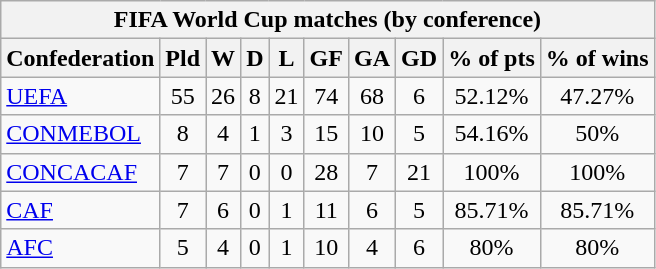<table class="wikitable sortable" style="text-align: center;">
<tr>
<th colspan=10>FIFA World Cup matches (by conference)</th>
</tr>
<tr>
<th>Confederation</th>
<th>Pld</th>
<th>W</th>
<th>D</th>
<th>L</th>
<th>GF</th>
<th>GA</th>
<th>GD</th>
<th>% of pts</th>
<th>% of wins</th>
</tr>
<tr>
<td align="left"><a href='#'>UEFA</a></td>
<td>55</td>
<td>26</td>
<td>8</td>
<td>21</td>
<td>74</td>
<td>68</td>
<td>6</td>
<td>52.12%</td>
<td>47.27%</td>
</tr>
<tr>
<td align="left"><a href='#'>CONMEBOL</a></td>
<td>8</td>
<td>4</td>
<td>1</td>
<td>3</td>
<td>15</td>
<td>10</td>
<td>5</td>
<td>54.16%</td>
<td>50%</td>
</tr>
<tr>
<td align="left"><a href='#'>CONCACAF</a></td>
<td>7</td>
<td>7</td>
<td>0</td>
<td>0</td>
<td>28</td>
<td>7</td>
<td>21</td>
<td>100%</td>
<td>100%</td>
</tr>
<tr>
<td align="left"><a href='#'>CAF</a></td>
<td>7</td>
<td>6</td>
<td>0</td>
<td>1</td>
<td>11</td>
<td>6</td>
<td>5</td>
<td>85.71%</td>
<td>85.71%</td>
</tr>
<tr>
<td align="left"><a href='#'>AFC</a></td>
<td>5</td>
<td>4</td>
<td>0</td>
<td>1</td>
<td>10</td>
<td>4</td>
<td>6</td>
<td>80%</td>
<td>80%</td>
</tr>
</table>
